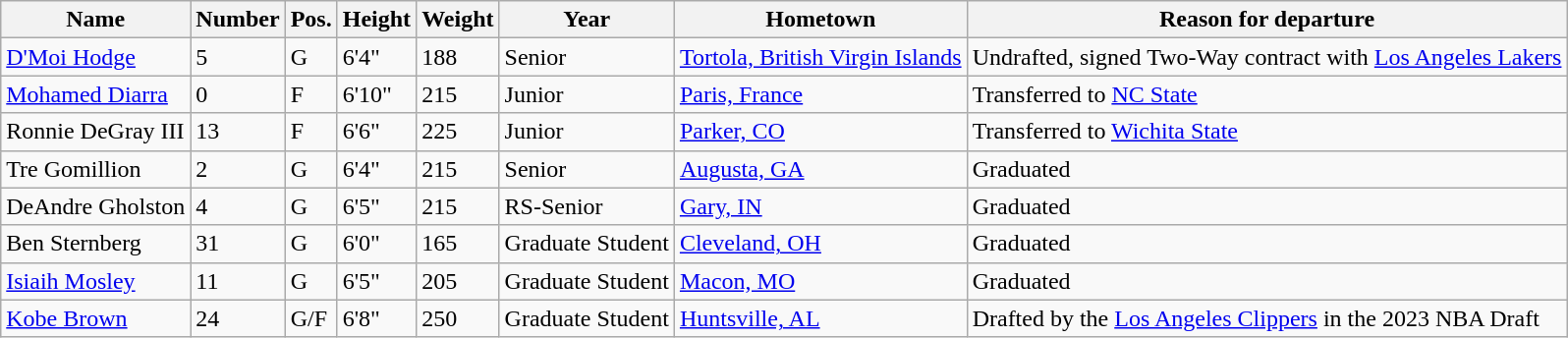<table class="wikitable sortable" border="1">
<tr>
<th>Name</th>
<th>Number</th>
<th>Pos.</th>
<th>Height</th>
<th>Weight</th>
<th>Year</th>
<th>Hometown</th>
<th class="unsortable">Reason for departure</th>
</tr>
<tr>
<td><a href='#'>D'Moi Hodge</a></td>
<td>5</td>
<td>G</td>
<td>6'4"</td>
<td>188</td>
<td>Senior</td>
<td><a href='#'>Tortola, British Virgin Islands</a></td>
<td>Undrafted, signed Two-Way contract with <a href='#'>Los Angeles Lakers</a></td>
</tr>
<tr>
<td><a href='#'>Mohamed Diarra</a></td>
<td>0</td>
<td>F</td>
<td>6'10"</td>
<td>215</td>
<td>Junior</td>
<td><a href='#'>Paris, France</a></td>
<td>Transferred to <a href='#'>NC State</a></td>
</tr>
<tr>
<td>Ronnie DeGray III</td>
<td>13</td>
<td>F</td>
<td>6'6"</td>
<td>225</td>
<td>Junior</td>
<td><a href='#'>Parker, CO</a></td>
<td>Transferred to <a href='#'>Wichita State</a></td>
</tr>
<tr>
<td>Tre Gomillion</td>
<td>2</td>
<td>G</td>
<td>6'4"</td>
<td>215</td>
<td>Senior</td>
<td><a href='#'>Augusta, GA</a></td>
<td>Graduated</td>
</tr>
<tr>
<td>DeAndre Gholston</td>
<td>4</td>
<td>G</td>
<td>6'5"</td>
<td>215</td>
<td>RS-Senior</td>
<td><a href='#'>Gary, IN</a></td>
<td>Graduated</td>
</tr>
<tr>
<td>Ben Sternberg</td>
<td>31</td>
<td>G</td>
<td>6'0"</td>
<td>165</td>
<td>Graduate Student</td>
<td><a href='#'>Cleveland, OH</a></td>
<td>Graduated</td>
</tr>
<tr>
<td><a href='#'>Isiaih Mosley</a></td>
<td>11</td>
<td>G</td>
<td>6'5"</td>
<td>205</td>
<td>Graduate Student</td>
<td><a href='#'>Macon, MO</a></td>
<td>Graduated</td>
</tr>
<tr>
<td><a href='#'>Kobe Brown</a></td>
<td>24</td>
<td>G/F</td>
<td>6'8"</td>
<td>250</td>
<td>Graduate Student</td>
<td><a href='#'>Huntsville, AL</a></td>
<td>Drafted by the <a href='#'>Los Angeles Clippers</a> in the 2023 NBA Draft</td>
</tr>
</table>
